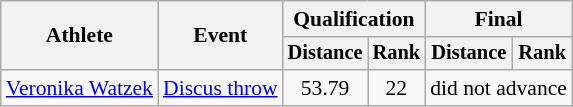<table class="wikitable" style="font-size:90%">
<tr>
<th rowspan=2>Athlete</th>
<th rowspan=2>Event</th>
<th colspan=2>Qualification</th>
<th colspan=2>Final</th>
</tr>
<tr style="font-size:95%">
<th>Distance</th>
<th>Rank</th>
<th>Distance</th>
<th>Rank</th>
</tr>
<tr align=center>
<td align=left><a href='#'>Veronika Watzek</a></td>
<td style="text-align:left;"><a href='#'>Discus throw</a></td>
<td>53.79</td>
<td>22</td>
<td colspan=2>did not advance</td>
</tr>
</table>
